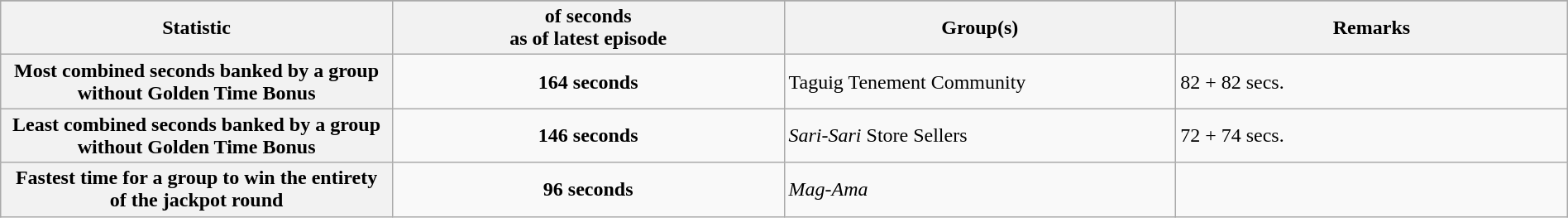<table class="wikitable sortable" style="text-align:center; font-size:100%; line-height:18px;" width="100%">
<tr>
</tr>
<tr>
<th width="25%">Statistic</th>
<th width="25%"> of seconds<br>as of latest episode</th>
<th width="25%">Group(s)</th>
<th width="25%">Remarks</th>
</tr>
<tr>
<th align="justify">Most combined seconds banked by a group without Golden Time Bonus</th>
<td><strong>164 seconds</strong></td>
<td align="justify">Taguig Tenement Community</td>
<td align="justify">82 + 82 secs.</td>
</tr>
<tr>
<th align="justify">Least combined seconds banked by a group without Golden Time Bonus</th>
<td><strong>146 seconds</strong></td>
<td align="justify"><em>Sari-Sari</em> Store Sellers</td>
<td align="justify">72 + 74 secs.</td>
</tr>
<tr>
<th align="justify">Fastest time for a group to win the entirety of the jackpot round</th>
<td><strong>96 seconds</strong></td>
<td align="justify"><em>Mag-Ama</em></td>
<td align="justify"></td>
</tr>
</table>
